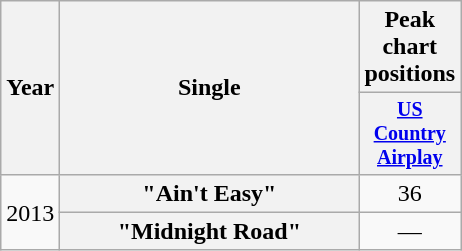<table class="wikitable plainrowheaders" style="text-align:center;">
<tr>
<th rowspan="2">Year</th>
<th rowspan="2" style="width:12em;">Single</th>
<th colspan="1">Peak chart<br>positions</th>
</tr>
<tr style="font-size:smaller;">
<th style="width:45px;"><a href='#'>US Country Airplay</a></th>
</tr>
<tr>
<td rowspan="2">2013</td>
<th scope="row">"Ain't Easy"</th>
<td>36</td>
</tr>
<tr>
<th scope="row">"Midnight Road"</th>
<td>—</td>
</tr>
</table>
